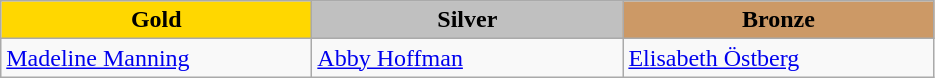<table class="wikitable" style="text-align:left">
<tr align="center">
<td width=200 bgcolor=gold><strong>Gold</strong></td>
<td width=200 bgcolor=silver><strong>Silver</strong></td>
<td width=200 bgcolor=CC9966><strong>Bronze</strong></td>
</tr>
<tr>
<td><a href='#'>Madeline Manning</a><br><em></em></td>
<td><a href='#'>Abby Hoffman</a><br><em></em></td>
<td><a href='#'>Elisabeth Östberg</a><br><em></em></td>
</tr>
</table>
